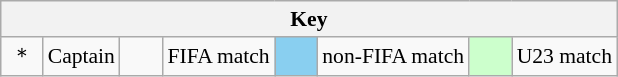<table class="wikitable collapsible collapsed" style="font-size:90%; text-align: left;" align=center>
<tr>
<th colspan="8">Key</th>
</tr>
<tr>
<td> ＊ </td>
<td>Captain</td>
<td>      </td>
<td>FIFA match</td>
<td bgcolor=#89CFF0>      </td>
<td>non-FIFA match</td>
<td bgcolor=#ccffcc>      </td>
<td>U23 match</td>
</tr>
</table>
